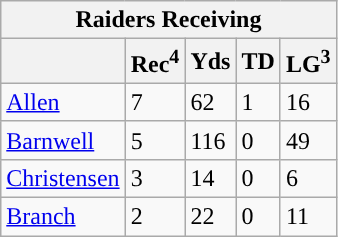<table class="wikitable">
<tr>
<th colspan="5">Raiders Receiving</th>
</tr>
<tr>
<th></th>
<th>Rec<sup>4</sup></th>
<th>Yds</th>
<th>TD</th>
<th>LG<sup>3</sup></th>
</tr>
<tr>
<td><a href='#'>Allen</a></td>
<td>7</td>
<td>62</td>
<td>1</td>
<td>16</td>
</tr>
<tr>
<td><a href='#'>Barnwell</a></td>
<td>5</td>
<td>116</td>
<td>0</td>
<td>49</td>
</tr>
<tr>
<td><a href='#'>Christensen</a></td>
<td>3</td>
<td>14</td>
<td>0</td>
<td>6</td>
</tr>
<tr>
<td><a href='#'>Branch</a></td>
<td>2</td>
<td>22</td>
<td>0</td>
<td>11</td>
</tr>
</table>
